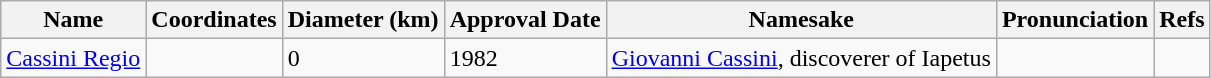<table class="wikitable">
<tr>
<th>Name</th>
<th>Coordinates</th>
<th>Diameter (km)</th>
<th>Approval Date</th>
<th>Namesake</th>
<th>Pronunciation</th>
<th>Refs</th>
</tr>
<tr>
<td><a href='#'>Cassini Regio</a></td>
<td></td>
<td>0</td>
<td>1982</td>
<td><a href='#'>Giovanni Cassini</a>, discoverer of Iapetus</td>
<td></td>
<td></td>
</tr>
</table>
